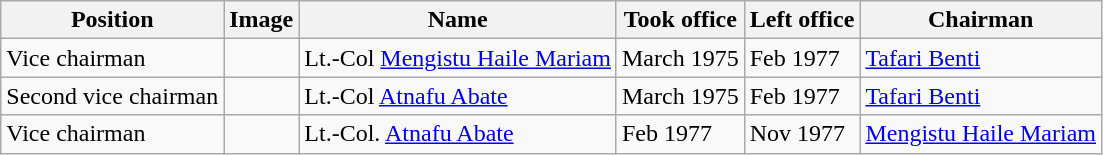<table class="wikitable">
<tr>
<th>Position</th>
<th>Image</th>
<th>Name</th>
<th>Took office</th>
<th>Left office</th>
<th>Chairman</th>
</tr>
<tr>
<td>Vice chairman</td>
<td></td>
<td>Lt.-Col <a href='#'>Mengistu Haile Mariam</a></td>
<td>March 1975</td>
<td>Feb 1977</td>
<td><a href='#'>Tafari Benti</a></td>
</tr>
<tr>
<td>Second vice chairman</td>
<td></td>
<td>Lt.-Col <a href='#'>Atnafu Abate</a></td>
<td>March 1975</td>
<td>Feb 1977</td>
<td><a href='#'>Tafari Benti</a></td>
</tr>
<tr>
<td>Vice chairman</td>
<td></td>
<td>Lt.-Col. <a href='#'>Atnafu Abate</a></td>
<td>Feb 1977</td>
<td>Nov 1977</td>
<td><a href='#'>Mengistu Haile Mariam</a></td>
</tr>
</table>
